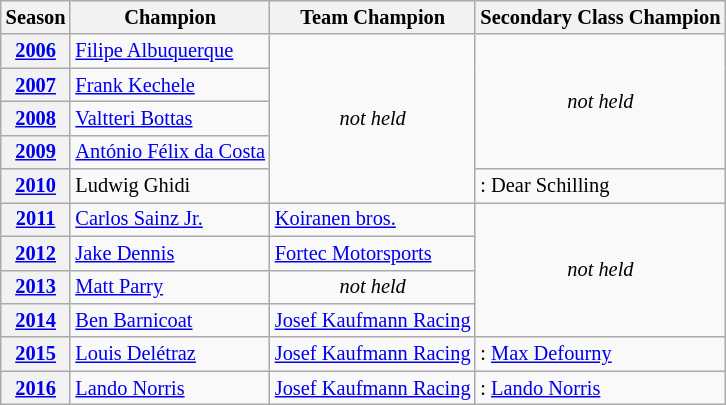<table class="wikitable" style="font-size: 85%;">
<tr>
<th>Season</th>
<th>Champion</th>
<th>Team Champion</th>
<th>Secondary Class Champion</th>
</tr>
<tr>
<th><a href='#'>2006</a></th>
<td> <a href='#'>Filipe Albuquerque</a></td>
<td align=center rowspan=5><em>not held</em></td>
<td align=center rowspan=4><em>not held</em></td>
</tr>
<tr>
<th><a href='#'>2007</a></th>
<td> <a href='#'>Frank Kechele</a></td>
</tr>
<tr>
<th><a href='#'>2008</a></th>
<td> <a href='#'>Valtteri Bottas</a></td>
</tr>
<tr>
<th><a href='#'>2009</a></th>
<td> <a href='#'>António Félix da Costa</a></td>
</tr>
<tr>
<th><a href='#'>2010</a></th>
<td> Ludwig Ghidi</td>
<td>:  Dear Schilling</td>
</tr>
<tr>
<th><a href='#'>2011</a></th>
<td> <a href='#'>Carlos Sainz Jr.</a></td>
<td> <a href='#'>Koiranen bros.</a></td>
<td align=center rowspan=4><em>not held</em></td>
</tr>
<tr>
<th><a href='#'>2012</a></th>
<td> <a href='#'>Jake Dennis</a></td>
<td> <a href='#'>Fortec Motorsports</a></td>
</tr>
<tr>
<th><a href='#'>2013</a></th>
<td> <a href='#'>Matt Parry</a></td>
<td align=center><em>not held</em></td>
</tr>
<tr>
<th><a href='#'>2014</a></th>
<td> <a href='#'>Ben Barnicoat</a></td>
<td> <a href='#'>Josef Kaufmann Racing</a></td>
</tr>
<tr>
<th><a href='#'>2015</a></th>
<td> <a href='#'>Louis Delétraz</a></td>
<td> <a href='#'>Josef Kaufmann Racing</a></td>
<td>:  <a href='#'>Max Defourny</a></td>
</tr>
<tr>
<th><a href='#'>2016</a></th>
<td> <a href='#'>Lando Norris</a></td>
<td> <a href='#'>Josef Kaufmann Racing</a></td>
<td>:  <a href='#'>Lando Norris</a></td>
</tr>
</table>
